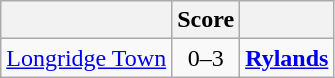<table class="wikitable" style="text-align: center">
<tr>
<th></th>
<th>Score</th>
<th></th>
</tr>
<tr>
<td><a href='#'>Longridge Town</a></td>
<td>0–3</td>
<td><strong><a href='#'>Rylands</a></strong></td>
</tr>
</table>
